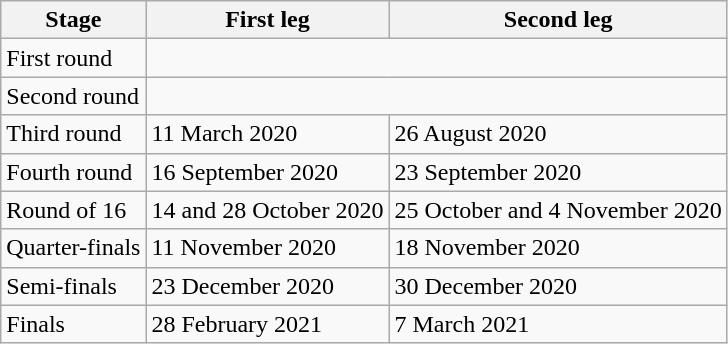<table class="wikitable">
<tr>
<th>Stage</th>
<th>First leg</th>
<th>Second leg</th>
</tr>
<tr>
<td>First round</td>
<td colspan=2></td>
</tr>
<tr>
<td>Second round</td>
<td colspan=2></td>
</tr>
<tr>
<td>Third round</td>
<td>11 March 2020</td>
<td>26 August 2020</td>
</tr>
<tr>
<td>Fourth round</td>
<td>16 September 2020</td>
<td>23 September 2020</td>
</tr>
<tr>
<td>Round of 16</td>
<td>14 and 28 October 2020</td>
<td>25 October and 4 November 2020</td>
</tr>
<tr>
<td>Quarter-finals</td>
<td>11 November 2020</td>
<td>18 November 2020</td>
</tr>
<tr>
<td>Semi-finals</td>
<td>23 December 2020</td>
<td>30 December 2020</td>
</tr>
<tr>
<td>Finals</td>
<td>28 February 2021</td>
<td>7 March 2021</td>
</tr>
</table>
